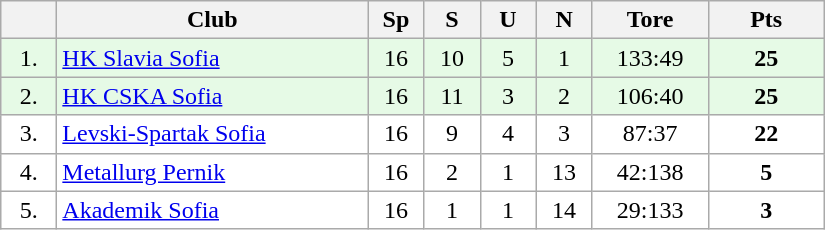<table class="wikitable">
<tr>
<th width="30"></th>
<th width="200">Club</th>
<th width="30">Sp</th>
<th width="30">S</th>
<th width="30">U</th>
<th width="30">N</th>
<th width="70">Tore</th>
<th width="70">Pts</th>
</tr>
<tr bgcolor="#e6fae6" align="center">
<td>1.</td>
<td align="left"><a href='#'>HK Slavia Sofia</a></td>
<td>16</td>
<td>10</td>
<td>5</td>
<td>1</td>
<td>133:49</td>
<td><strong>25</strong></td>
</tr>
<tr bgcolor="#e6fae6" align="center">
<td>2.</td>
<td align="left"><a href='#'>HK CSKA Sofia</a></td>
<td>16</td>
<td>11</td>
<td>3</td>
<td>2</td>
<td>106:40</td>
<td><strong>25</strong></td>
</tr>
<tr bgcolor="#FFFFFF" align="center">
<td>3.</td>
<td align="left"><a href='#'>Levski-Spartak Sofia</a></td>
<td>16</td>
<td>9</td>
<td>4</td>
<td>3</td>
<td>87:37</td>
<td><strong>22</strong></td>
</tr>
<tr bgcolor="#FFFFFF" align="center">
<td>4.</td>
<td align="left"><a href='#'>Metallurg Pernik</a></td>
<td>16</td>
<td>2</td>
<td>1</td>
<td>13</td>
<td>42:138</td>
<td><strong>5</strong></td>
</tr>
<tr bgcolor="#FFFFFF" align="center">
<td>5.</td>
<td align="left"><a href='#'>Akademik Sofia</a></td>
<td>16</td>
<td>1</td>
<td>1</td>
<td>14</td>
<td>29:133</td>
<td><strong>3</strong></td>
</tr>
</table>
